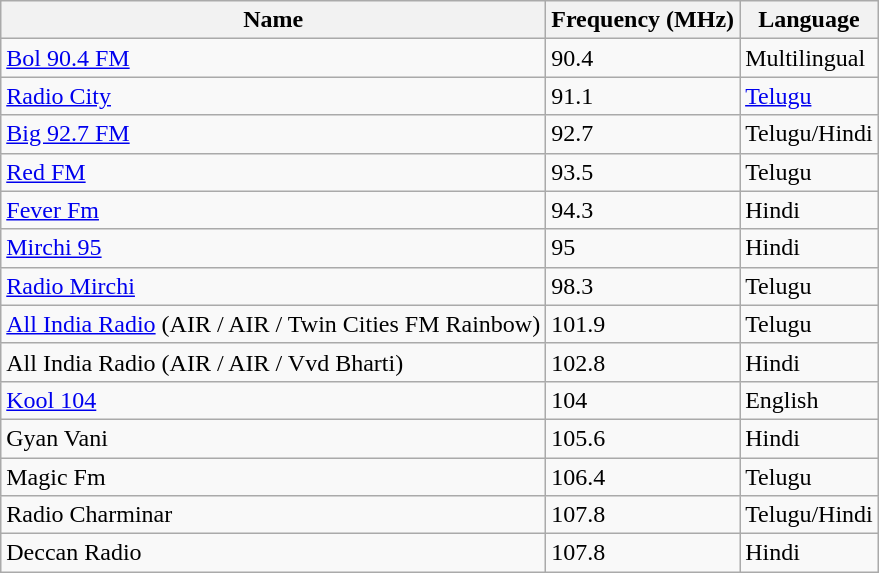<table class="wikitable">
<tr>
<th>Name</th>
<th>Frequency (MHz)</th>
<th>Language</th>
</tr>
<tr>
<td><a href='#'>Bol 90.4 FM</a></td>
<td>90.4</td>
<td>Multilingual</td>
</tr>
<tr>
<td><a href='#'>Radio City</a></td>
<td>91.1</td>
<td><a href='#'>Telugu</a></td>
</tr>
<tr>
<td><a href='#'>Big 92.7 FM</a></td>
<td>92.7</td>
<td>Telugu/Hindi</td>
</tr>
<tr>
<td><a href='#'>Red FM</a></td>
<td>93.5</td>
<td>Telugu</td>
</tr>
<tr>
<td><a href='#'>Fever Fm</a></td>
<td>94.3</td>
<td>Hindi</td>
</tr>
<tr>
<td><a href='#'>Mirchi 95</a></td>
<td>95</td>
<td>Hindi</td>
</tr>
<tr>
<td><a href='#'>Radio Mirchi</a></td>
<td>98.3</td>
<td>Telugu</td>
</tr>
<tr>
<td><a href='#'>All India Radio</a> (AIR / AIR / Twin Cities FM Rainbow)</td>
<td>101.9</td>
<td>Telugu</td>
</tr>
<tr>
<td>All India Radio (AIR / AIR / Vvd Bharti)</td>
<td>102.8</td>
<td>Hindi</td>
</tr>
<tr>
<td><a href='#'>Kool 104</a></td>
<td>104</td>
<td>English</td>
</tr>
<tr>
<td>Gyan Vani</td>
<td>105.6</td>
<td>Hindi</td>
</tr>
<tr>
<td>Magic Fm</td>
<td>106.4</td>
<td>Telugu</td>
</tr>
<tr>
<td>Radio Charminar</td>
<td>107.8</td>
<td>Telugu/Hindi</td>
</tr>
<tr>
<td>Deccan Radio</td>
<td>107.8</td>
<td>Hindi</td>
</tr>
</table>
